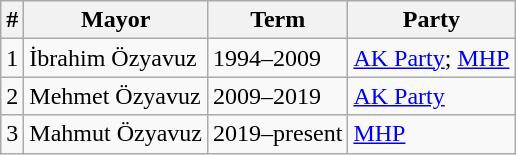<table class="wikitable floatright">
<tr>
<th>#</th>
<th>Mayor</th>
<th>Term</th>
<th>Party</th>
</tr>
<tr>
<td>1</td>
<td>İbrahim Özyavuz</td>
<td>1994–2009</td>
<td><a href='#'>AK Party</a>; <a href='#'>MHP</a></td>
</tr>
<tr>
<td>2</td>
<td>Mehmet Özyavuz</td>
<td>2009–2019</td>
<td><a href='#'>AK Party</a></td>
</tr>
<tr>
<td>3</td>
<td>Mahmut Özyavuz</td>
<td>2019–present</td>
<td><a href='#'>MHP</a></td>
</tr>
</table>
